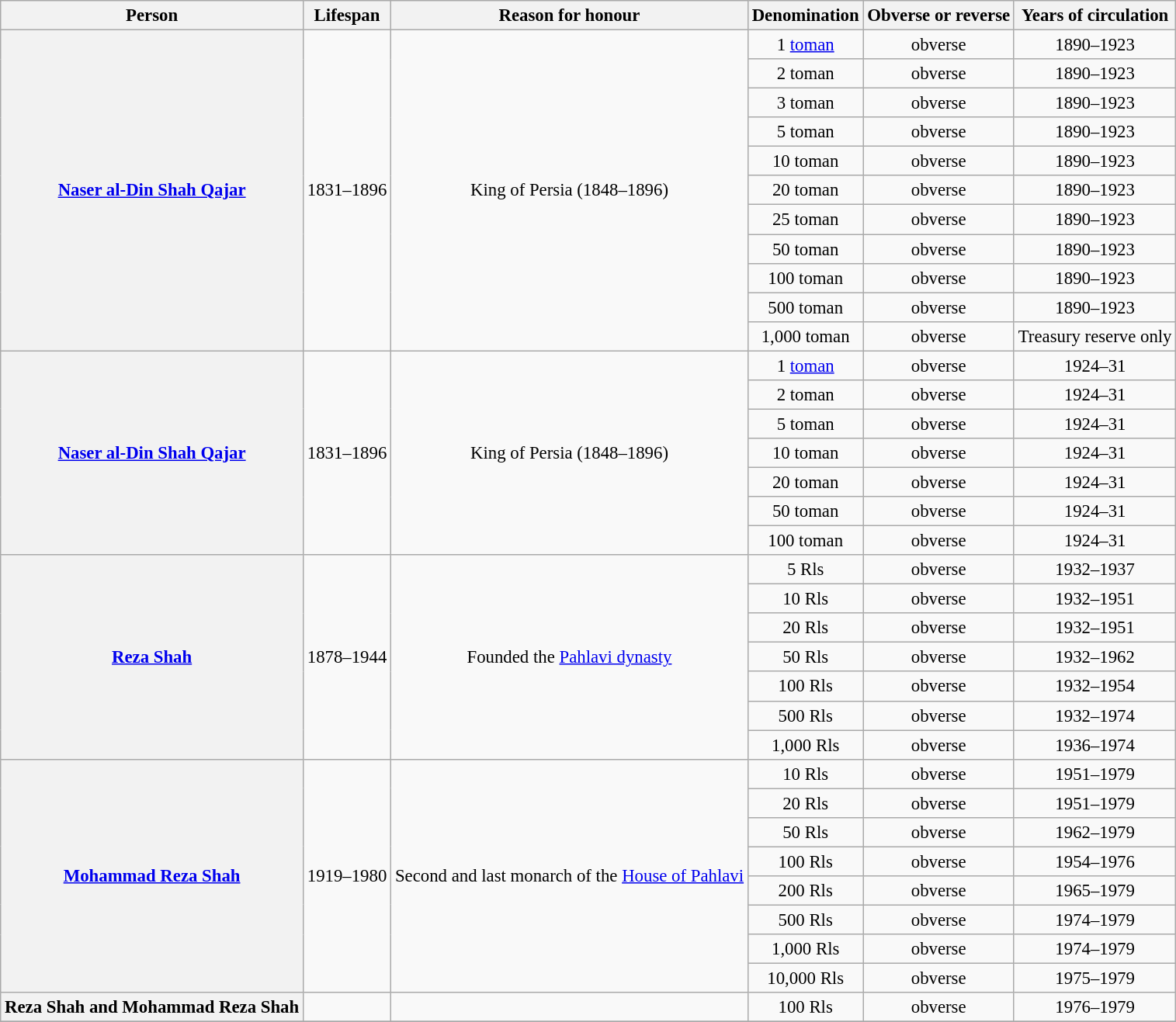<table class="wikitable" style="font-size:95%; text-align:center;">
<tr>
<th>Person</th>
<th>Lifespan</th>
<th>Reason for honour</th>
<th>Denomination</th>
<th>Obverse or reverse</th>
<th>Years of circulation</th>
</tr>
<tr>
<th rowspan="11"><a href='#'>Naser al-Din Shah Qajar</a></th>
<td rowspan="11">1831–1896</td>
<td rowspan="11">King of Persia (1848–1896)</td>
<td>1 <a href='#'>toman</a></td>
<td>obverse</td>
<td>1890–1923</td>
</tr>
<tr>
<td>2 toman</td>
<td>obverse</td>
<td>1890–1923</td>
</tr>
<tr>
<td>3 toman</td>
<td>obverse</td>
<td>1890–1923</td>
</tr>
<tr>
<td>5 toman</td>
<td>obverse</td>
<td>1890–1923</td>
</tr>
<tr>
<td>10 toman</td>
<td>obverse</td>
<td>1890–1923</td>
</tr>
<tr>
<td>20 toman</td>
<td>obverse</td>
<td>1890–1923</td>
</tr>
<tr>
<td>25 toman</td>
<td>obverse</td>
<td>1890–1923</td>
</tr>
<tr>
<td>50 toman</td>
<td>obverse</td>
<td>1890–1923</td>
</tr>
<tr>
<td>100 toman</td>
<td>obverse</td>
<td>1890–1923</td>
</tr>
<tr>
<td>500 toman</td>
<td>obverse</td>
<td>1890–1923</td>
</tr>
<tr>
<td>1,000 toman</td>
<td>obverse</td>
<td>Treasury reserve only</td>
</tr>
<tr>
<th rowspan="7"><a href='#'>Naser al-Din Shah Qajar</a></th>
<td rowspan="7">1831–1896</td>
<td rowspan="7">King of Persia (1848–1896)</td>
<td>1 <a href='#'>toman</a></td>
<td>obverse</td>
<td>1924–31</td>
</tr>
<tr>
<td>2 toman</td>
<td>obverse</td>
<td>1924–31</td>
</tr>
<tr>
<td>5 toman</td>
<td>obverse</td>
<td>1924–31</td>
</tr>
<tr>
<td>10 toman</td>
<td>obverse</td>
<td>1924–31</td>
</tr>
<tr>
<td>20 toman</td>
<td>obverse</td>
<td>1924–31</td>
</tr>
<tr>
<td>50 toman</td>
<td>obverse</td>
<td>1924–31</td>
</tr>
<tr>
<td>100 toman</td>
<td>obverse</td>
<td>1924–31</td>
</tr>
<tr>
<th rowspan="7"><a href='#'>Reza Shah</a></th>
<td rowspan="7">1878–1944</td>
<td rowspan="7">Founded the <a href='#'>Pahlavi dynasty</a></td>
<td>5 Rls</td>
<td>obverse</td>
<td>1932–1937</td>
</tr>
<tr>
<td>10 Rls</td>
<td>obverse</td>
<td>1932–1951</td>
</tr>
<tr>
<td>20 Rls</td>
<td>obverse</td>
<td>1932–1951</td>
</tr>
<tr>
<td>50 Rls</td>
<td>obverse</td>
<td>1932–1962</td>
</tr>
<tr>
<td>100 Rls</td>
<td>obverse</td>
<td>1932–1954</td>
</tr>
<tr>
<td>500 Rls</td>
<td>obverse</td>
<td>1932–1974</td>
</tr>
<tr>
<td>1,000 Rls</td>
<td>obverse</td>
<td>1936–1974</td>
</tr>
<tr>
<th rowspan="8"><a href='#'>Mohammad Reza Shah</a></th>
<td rowspan="8">1919–1980</td>
<td rowspan="8">Second and last monarch of the <a href='#'>House of Pahlavi</a></td>
<td>10 Rls</td>
<td>obverse</td>
<td>1951–1979</td>
</tr>
<tr>
<td>20 Rls</td>
<td>obverse</td>
<td>1951–1979</td>
</tr>
<tr>
<td>50 Rls</td>
<td>obverse</td>
<td>1962–1979</td>
</tr>
<tr>
<td>100 Rls</td>
<td>obverse</td>
<td>1954–1976</td>
</tr>
<tr>
<td>200 Rls</td>
<td>obverse</td>
<td>1965–1979</td>
</tr>
<tr>
<td>500 Rls</td>
<td>obverse</td>
<td>1974–1979</td>
</tr>
<tr>
<td>1,000 Rls</td>
<td>obverse</td>
<td>1974–1979</td>
</tr>
<tr>
<td>10,000 Rls</td>
<td>obverse</td>
<td>1975–1979</td>
</tr>
<tr>
<th>Reza Shah and Mohammad Reza Shah</th>
<td></td>
<td></td>
<td>100 Rls</td>
<td>obverse</td>
<td>1976–1979</td>
</tr>
<tr>
</tr>
</table>
